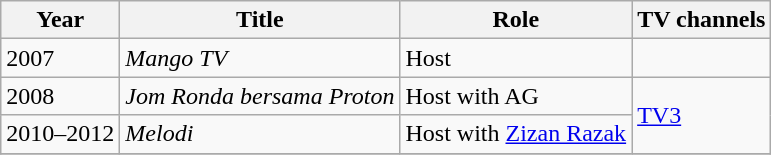<table class="wikitable">
<tr>
<th>Year</th>
<th>Title</th>
<th>Role</th>
<th>TV channels</th>
</tr>
<tr>
<td>2007</td>
<td><em>Mango TV</em></td>
<td>Host</td>
<td></td>
</tr>
<tr>
<td>2008</td>
<td><em>Jom Ronda bersama Proton</em></td>
<td>Host with AG</td>
<td rowspan="2"><a href='#'>TV3</a></td>
</tr>
<tr>
<td>2010–2012</td>
<td><em>Melodi</em></td>
<td>Host with <a href='#'>Zizan Razak</a></td>
</tr>
<tr>
</tr>
</table>
